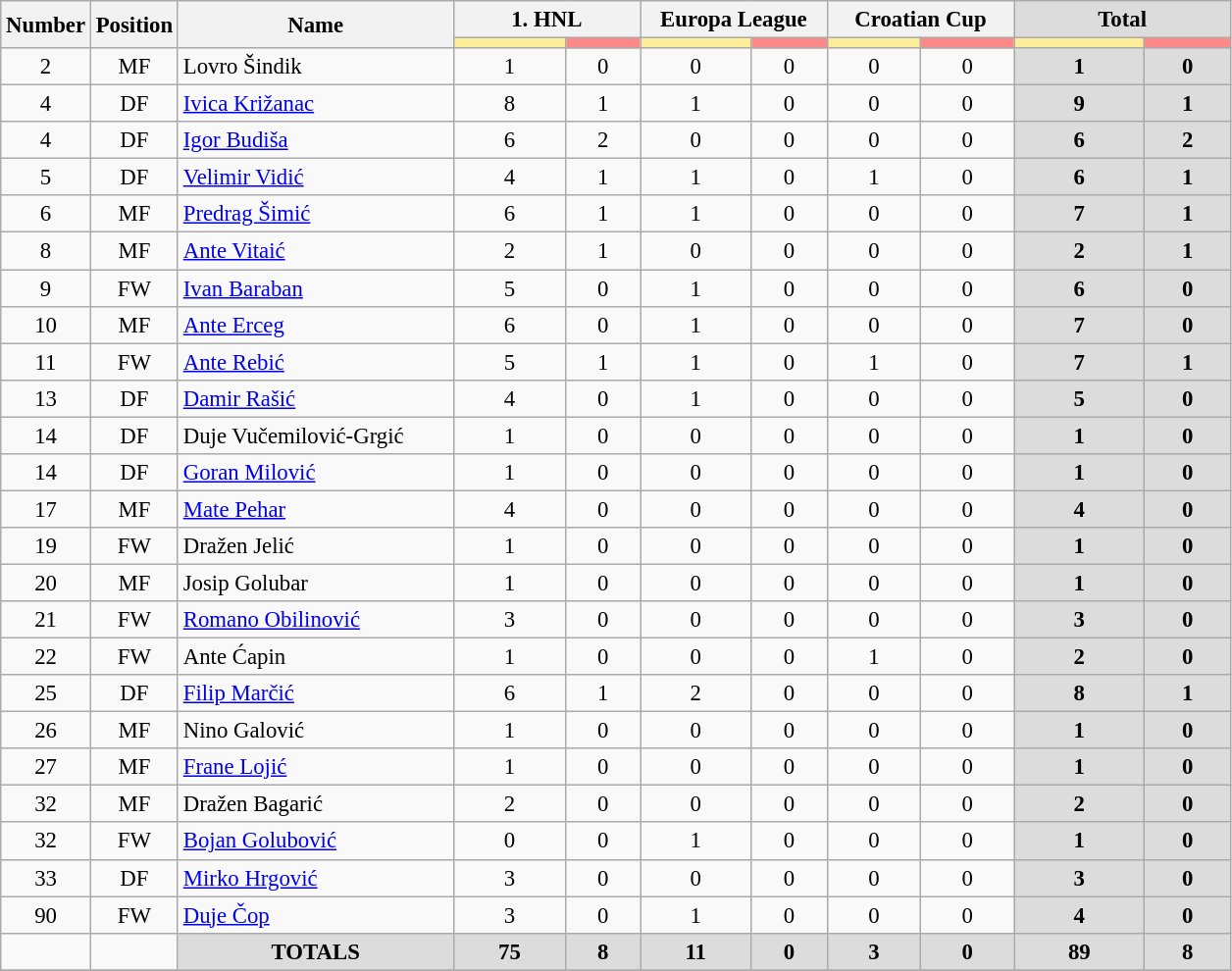<table class="wikitable" style="font-size: 95%; text-align: center;">
<tr>
<th width=40  rowspan="2"  align="center">Number</th>
<th width=40  rowspan="2"  align="center">Position</th>
<th width=180 rowspan="2"  align="center">Name</th>
<th width=120 colspan="2" align="center">1. HNL</th>
<th width=120 colspan="2" align="center">Europa League</th>
<th width=120 colspan="2" align="center">Croatian Cup</th>
<th width=140 colspan="2" align="center" style="background: #DCDCDC">Total</th>
</tr>
<tr>
<th style="background: #FFEE99"></th>
<th style="background: #FF8888"></th>
<th style="background: #FFEE99"></th>
<th style="background: #FF8888"></th>
<th style="background: #FFEE99"></th>
<th style="background: #FF8888"></th>
<th style="background: #FFEE99"></th>
<th style="background: #FF8888"></th>
</tr>
<tr>
<td>2</td>
<td>MF</td>
<td style="text-align:left;"> Lovro Šindik</td>
<td>1</td>
<td>0</td>
<td>0</td>
<td>0</td>
<td>0</td>
<td>0</td>
<th style="background: #DCDCDC">1</th>
<th style="background: #DCDCDC">0</th>
</tr>
<tr>
<td>4</td>
<td>DF</td>
<td style="text-align:left;"> <a href='#'>Ivica Križanac</a></td>
<td>8</td>
<td>1</td>
<td>1</td>
<td>0</td>
<td>0</td>
<td>0</td>
<th style="background: #DCDCDC">9</th>
<th style="background: #DCDCDC">1</th>
</tr>
<tr>
<td>4</td>
<td>DF</td>
<td style="text-align:left;"> <a href='#'>Igor Budiša</a></td>
<td>6</td>
<td>2</td>
<td>0</td>
<td>0</td>
<td>0</td>
<td>0</td>
<th style="background: #DCDCDC">6</th>
<th style="background: #DCDCDC">2</th>
</tr>
<tr>
<td>5</td>
<td>DF</td>
<td style="text-align:left;"> <a href='#'>Velimir Vidić</a></td>
<td>4</td>
<td>1</td>
<td>1</td>
<td>0</td>
<td>1</td>
<td>0</td>
<th style="background: #DCDCDC">6</th>
<th style="background: #DCDCDC">1</th>
</tr>
<tr>
<td>6</td>
<td>MF</td>
<td style="text-align:left;"> <a href='#'>Predrag Šimić</a></td>
<td>6</td>
<td>1</td>
<td>1</td>
<td>0</td>
<td>0</td>
<td>0</td>
<th style="background: #DCDCDC">7</th>
<th style="background: #DCDCDC">1</th>
</tr>
<tr>
<td>8</td>
<td>MF</td>
<td style="text-align:left;"> <a href='#'>Ante Vitaić</a></td>
<td>2</td>
<td>1</td>
<td>0</td>
<td>0</td>
<td>0</td>
<td>0</td>
<th style="background: #DCDCDC">2</th>
<th style="background: #DCDCDC">1</th>
</tr>
<tr>
<td>9</td>
<td>FW</td>
<td style="text-align:left;"> <a href='#'>Ivan Baraban</a></td>
<td>5</td>
<td>0</td>
<td>1</td>
<td>0</td>
<td>0</td>
<td>0</td>
<th style="background: #DCDCDC">6</th>
<th style="background: #DCDCDC">0</th>
</tr>
<tr>
<td>10</td>
<td>MF</td>
<td style="text-align:left;"> <a href='#'>Ante Erceg</a></td>
<td>6</td>
<td>0</td>
<td>1</td>
<td>0</td>
<td>0</td>
<td>0</td>
<th style="background: #DCDCDC">7</th>
<th style="background: #DCDCDC">0</th>
</tr>
<tr>
<td>11</td>
<td>FW</td>
<td style="text-align:left;"> <a href='#'>Ante Rebić</a></td>
<td>5</td>
<td>1</td>
<td>1</td>
<td>0</td>
<td>1</td>
<td>0</td>
<th style="background: #DCDCDC">7</th>
<th style="background: #DCDCDC">1</th>
</tr>
<tr>
<td>13</td>
<td>DF</td>
<td style="text-align:left;"> <a href='#'>Damir Rašić</a></td>
<td>4</td>
<td>0</td>
<td>1</td>
<td>0</td>
<td>0</td>
<td>0</td>
<th style="background: #DCDCDC">5</th>
<th style="background: #DCDCDC">0</th>
</tr>
<tr>
<td>14</td>
<td>DF</td>
<td style="text-align:left;"> Duje Vučemilović-Grgić</td>
<td>1</td>
<td>0</td>
<td>0</td>
<td>0</td>
<td>0</td>
<td>0</td>
<th style="background: #DCDCDC">1</th>
<th style="background: #DCDCDC">0</th>
</tr>
<tr>
<td>14</td>
<td>DF</td>
<td style="text-align:left;"> <a href='#'>Goran Milović</a></td>
<td>1</td>
<td>0</td>
<td>0</td>
<td>0</td>
<td>0</td>
<td>0</td>
<th style="background: #DCDCDC">1</th>
<th style="background: #DCDCDC">0</th>
</tr>
<tr>
<td>17</td>
<td>MF</td>
<td style="text-align:left;"> <a href='#'>Mate Pehar</a></td>
<td>4</td>
<td>0</td>
<td>0</td>
<td>0</td>
<td>0</td>
<td>0</td>
<th style="background: #DCDCDC">4</th>
<th style="background: #DCDCDC">0</th>
</tr>
<tr>
<td>19</td>
<td>FW</td>
<td style="text-align:left;"> Dražen Jelić</td>
<td>1</td>
<td>0</td>
<td>0</td>
<td>0</td>
<td>0</td>
<td>0</td>
<th style="background: #DCDCDC">1</th>
<th style="background: #DCDCDC">0</th>
</tr>
<tr>
<td>20</td>
<td>MF</td>
<td style="text-align:left;"> Josip Golubar</td>
<td>1</td>
<td>0</td>
<td>0</td>
<td>0</td>
<td>0</td>
<td>0</td>
<th style="background: #DCDCDC">1</th>
<th style="background: #DCDCDC">0</th>
</tr>
<tr>
<td>21</td>
<td>FW</td>
<td style="text-align:left;"> <a href='#'>Romano Obilinović</a></td>
<td>3</td>
<td>0</td>
<td>0</td>
<td>0</td>
<td>0</td>
<td>0</td>
<th style="background: #DCDCDC">3</th>
<th style="background: #DCDCDC">0</th>
</tr>
<tr>
<td>22</td>
<td>FW</td>
<td style="text-align:left;"> Ante Ćapin</td>
<td>1</td>
<td>0</td>
<td>0</td>
<td>0</td>
<td>1</td>
<td>0</td>
<th style="background: #DCDCDC">2</th>
<th style="background: #DCDCDC">0</th>
</tr>
<tr>
<td>25</td>
<td>DF</td>
<td style="text-align:left;"> <a href='#'>Filip Marčić</a></td>
<td>6</td>
<td>1</td>
<td>2</td>
<td>0</td>
<td>0</td>
<td>0</td>
<th style="background: #DCDCDC">8</th>
<th style="background: #DCDCDC">1</th>
</tr>
<tr>
<td>26</td>
<td>MF</td>
<td style="text-align:left;"> Nino Galović</td>
<td>1</td>
<td>0</td>
<td>0</td>
<td>0</td>
<td>0</td>
<td>0</td>
<th style="background: #DCDCDC">1</th>
<th style="background: #DCDCDC">0</th>
</tr>
<tr>
<td>27</td>
<td>MF</td>
<td style="text-align:left;"> <a href='#'>Frane Lojić</a></td>
<td>1</td>
<td>0</td>
<td>0</td>
<td>0</td>
<td>0</td>
<td>0</td>
<th style="background: #DCDCDC">1</th>
<th style="background: #DCDCDC">0</th>
</tr>
<tr>
<td>32</td>
<td>MF</td>
<td style="text-align:left;"> Dražen Bagarić</td>
<td>2</td>
<td>0</td>
<td>0</td>
<td>0</td>
<td>0</td>
<td>0</td>
<th style="background: #DCDCDC">2</th>
<th style="background: #DCDCDC">0</th>
</tr>
<tr>
<td>32</td>
<td>FW</td>
<td style="text-align:left;"> <a href='#'>Bojan Golubović</a></td>
<td>0</td>
<td>0</td>
<td>1</td>
<td>0</td>
<td>0</td>
<td>0</td>
<th style="background: #DCDCDC">1</th>
<th style="background: #DCDCDC">0</th>
</tr>
<tr>
<td>33</td>
<td>DF</td>
<td style="text-align:left;"> <a href='#'>Mirko Hrgović</a></td>
<td>3</td>
<td>0</td>
<td>0</td>
<td>0</td>
<td>0</td>
<td>0</td>
<th style="background: #DCDCDC">3</th>
<th style="background: #DCDCDC">0</th>
</tr>
<tr>
<td>90</td>
<td>FW</td>
<td style="text-align:left;"> <a href='#'>Duje Čop</a></td>
<td>3</td>
<td>0</td>
<td>1</td>
<td>0</td>
<td>0</td>
<td>0</td>
<th style="background: #DCDCDC">4</th>
<th style="background: #DCDCDC">0</th>
</tr>
<tr>
<td></td>
<td></td>
<th style="background: #DCDCDC">TOTALS</th>
<th style="background: #DCDCDC">75</th>
<th style="background: #DCDCDC">8</th>
<th style="background: #DCDCDC">11</th>
<th style="background: #DCDCDC">0</th>
<th style="background: #DCDCDC">3</th>
<th style="background: #DCDCDC">0</th>
<th style="background: #DCDCDC">89</th>
<th style="background: #DCDCDC">8</th>
</tr>
<tr>
</tr>
</table>
